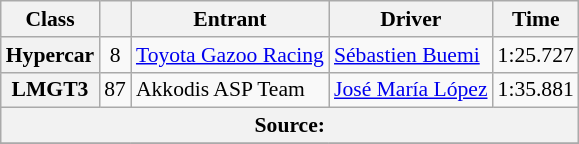<table class="wikitable" style="font-size:90%;">
<tr>
<th>Class</th>
<th></th>
<th>Entrant</th>
<th>Driver</th>
<th>Time</th>
</tr>
<tr>
<th>Hypercar</th>
<td style="text-align:center;">8</td>
<td> <a href='#'>Toyota Gazoo Racing</a></td>
<td> <a href='#'>Sébastien Buemi</a></td>
<td>1:25.727</td>
</tr>
<tr>
<th>LMGT3</th>
<td style="text-align:center;">87</td>
<td> Akkodis ASP Team</td>
<td> <a href='#'>José María López</a></td>
<td>1:35.881</td>
</tr>
<tr>
<th colspan="6">Source:</th>
</tr>
<tr>
</tr>
</table>
